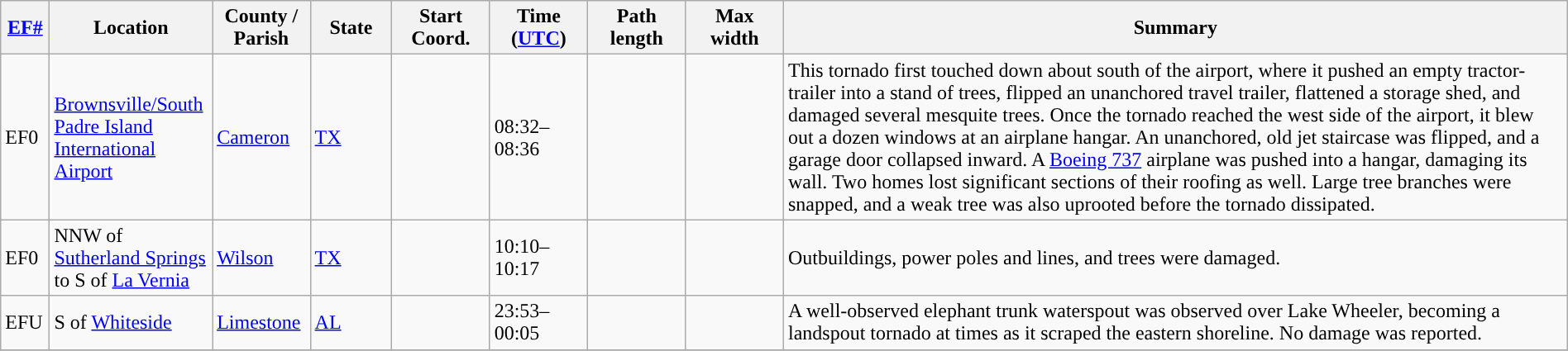<table class="wikitable sortable" style="width:100%;">
<tr>
<th scope="col"  style="width:3%; text-align:center;"><a href='#'>EF#</a></th>
<th scope="col"  style="width:7%; text-align:center;" class="unsortable">Location</th>
<th scope="col"  style="width:6%; text-align:center;" class="unsortable">County / Parish</th>
<th scope="col"  style="width:5%; text-align:center;">State</th>
<th scope="col"  style="width:6%; text-align:center;">Start Coord.</th>
<th scope="col"  style="width:6%; text-align:center;">Time (<a href='#'>UTC</a>)</th>
<th scope="col"  style="width:6%; text-align:center;">Path length</th>
<th scope="col"  style="width:6%; text-align:center;">Max width</th>
<th scope="col" class="unsortable" style="width:48%; text-align:center;">Summary</th>
</tr>
<tr>
<td>EF0</td>
<td><a href='#'>Brownsville/South Padre Island International Airport</a></td>
<td><a href='#'>Cameron</a></td>
<td><a href='#'>TX</a></td>
<td></td>
<td>08:32–08:36</td>
<td></td>
<td></td>
<td>This tornado first touched down about  south of the airport, where it pushed an empty tractor-trailer into a stand of trees, flipped an unanchored travel trailer, flattened a storage shed, and damaged several mesquite trees. Once the tornado reached the west side of the airport, it blew out a dozen windows at an airplane hangar. An unanchored, old jet staircase was flipped, and a garage door collapsed inward. A <a href='#'>Boeing 737</a> airplane was pushed into a hangar, damaging its wall. Two homes lost significant sections of their roofing as well. Large tree branches were snapped, and a weak tree was also uprooted before the tornado dissipated.</td>
</tr>
<tr>
<td>EF0</td>
<td>NNW of <a href='#'>Sutherland Springs</a> to S of <a href='#'>La Vernia</a></td>
<td><a href='#'>Wilson</a></td>
<td><a href='#'>TX</a></td>
<td></td>
<td>10:10–10:17</td>
<td></td>
<td></td>
<td>Outbuildings, power poles and lines, and trees were damaged.</td>
</tr>
<tr>
<td>EFU</td>
<td>S of <a href='#'>Whiteside</a></td>
<td><a href='#'>Limestone</a></td>
<td><a href='#'>AL</a></td>
<td></td>
<td>23:53–00:05</td>
<td></td>
<td></td>
<td>A well-observed elephant trunk waterspout was observed over Lake Wheeler, becoming a landspout tornado at times as it scraped the eastern shoreline. No damage was reported.</td>
</tr>
<tr>
</tr>
</table>
